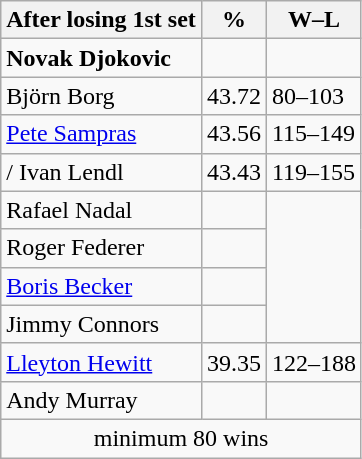<table class=wikitable style="display:inline-table;">
<tr>
<th>After losing 1st set</th>
<th>%</th>
<th>W–L </th>
</tr>
<tr>
<td> <strong>Novak Djokovic</strong></td>
<td></td>
</tr>
<tr>
<td> Björn Borg</td>
<td>43.72</td>
<td>80–103</td>
</tr>
<tr>
<td> <a href='#'>Pete Sampras</a></td>
<td>43.56</td>
<td>115–149</td>
</tr>
<tr>
<td>/ Ivan Lendl</td>
<td>43.43</td>
<td>119–155</td>
</tr>
<tr>
<td> Rafael Nadal</td>
<td></td>
</tr>
<tr>
<td> Roger Federer</td>
<td></td>
</tr>
<tr>
<td> <a href='#'>Boris Becker</a></td>
<td></td>
</tr>
<tr>
<td> Jimmy Connors</td>
<td></td>
</tr>
<tr>
<td> <a href='#'>Lleyton Hewitt</a></td>
<td>39.35</td>
<td>122–188</td>
</tr>
<tr>
<td> Andy Murray</td>
<td></td>
</tr>
<tr>
<td colspan="3" style="text-align:center;">minimum 80 wins</td>
</tr>
</table>
